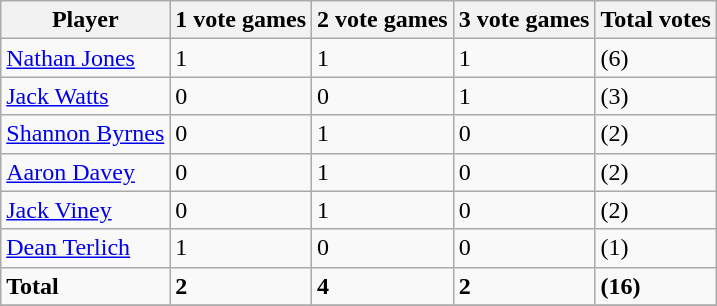<table class="wikitable">
<tr>
<th>Player</th>
<th>1 vote games</th>
<th>2 vote games</th>
<th>3 vote games</th>
<th>Total votes</th>
</tr>
<tr>
<td><a href='#'>Nathan Jones</a></td>
<td>1</td>
<td>1</td>
<td>1</td>
<td>(6)</td>
</tr>
<tr>
<td><a href='#'>Jack Watts</a></td>
<td>0</td>
<td>0</td>
<td>1</td>
<td>(3)</td>
</tr>
<tr>
<td><a href='#'>Shannon Byrnes</a></td>
<td>0</td>
<td>1</td>
<td>0</td>
<td>(2)</td>
</tr>
<tr>
<td><a href='#'>Aaron Davey</a></td>
<td>0</td>
<td>1</td>
<td>0</td>
<td>(2)</td>
</tr>
<tr>
<td><a href='#'>Jack Viney</a></td>
<td>0</td>
<td>1</td>
<td>0</td>
<td>(2)</td>
</tr>
<tr>
<td><a href='#'>Dean Terlich</a></td>
<td>1</td>
<td>0</td>
<td>0</td>
<td>(1)</td>
</tr>
<tr>
<td><strong>Total</strong></td>
<td><strong>2</strong></td>
<td><strong>4</strong></td>
<td><strong>2</strong></td>
<td><strong>(16)</strong></td>
</tr>
<tr>
</tr>
</table>
